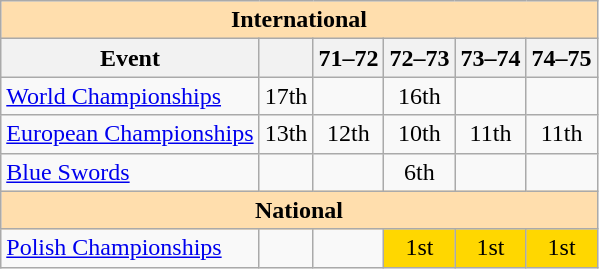<table class="wikitable" style="text-align:center">
<tr>
<th style="background-color: #ffdead; " colspan=6 align=center>International</th>
</tr>
<tr>
<th>Event</th>
<th></th>
<th>71–72</th>
<th>72–73</th>
<th>73–74</th>
<th>74–75</th>
</tr>
<tr>
<td align=left><a href='#'>World Championships</a></td>
<td>17th</td>
<td></td>
<td>16th</td>
<td></td>
<td></td>
</tr>
<tr>
<td align=left><a href='#'>European Championships</a></td>
<td>13th</td>
<td>12th</td>
<td>10th</td>
<td>11th</td>
<td>11th</td>
</tr>
<tr>
<td align=left><a href='#'>Blue Swords</a></td>
<td></td>
<td></td>
<td>6th</td>
<td></td>
<td></td>
</tr>
<tr>
<th style="background-color: #ffdead; " colspan=6 align=center>National</th>
</tr>
<tr>
<td align=left><a href='#'>Polish Championships</a></td>
<td></td>
<td></td>
<td bgcolor=gold>1st</td>
<td bgcolor=gold>1st</td>
<td bgcolor=gold>1st</td>
</tr>
</table>
